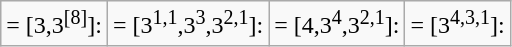<table class=wikitable>
<tr>
<td align=right> = [3,3<sup>[8]</sup>]:<br></td>
<td align=right> = [3<sup>1,1</sup>,3<sup>3</sup>,3<sup>2,1</sup>]:<br></td>
<td align=right> = [4,3<sup>4</sup>,3<sup>2,1</sup>]:<br></td>
<td align=right> = [3<sup>4,3,1</sup>]:<br></td>
</tr>
</table>
